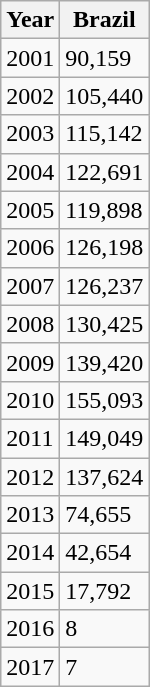<table class="wikitable">
<tr>
<th>Year</th>
<th>Brazil</th>
</tr>
<tr>
<td>2001</td>
<td>90,159</td>
</tr>
<tr>
<td>2002</td>
<td>105,440</td>
</tr>
<tr>
<td>2003</td>
<td>115,142</td>
</tr>
<tr>
<td>2004</td>
<td>122,691</td>
</tr>
<tr>
<td>2005</td>
<td>119,898</td>
</tr>
<tr>
<td>2006</td>
<td>126,198</td>
</tr>
<tr>
<td>2007</td>
<td>126,237</td>
</tr>
<tr>
<td>2008</td>
<td>130,425</td>
</tr>
<tr>
<td>2009</td>
<td>139,420</td>
</tr>
<tr>
<td>2010</td>
<td>155,093</td>
</tr>
<tr>
<td>2011</td>
<td>149,049</td>
</tr>
<tr>
<td>2012</td>
<td>137,624</td>
</tr>
<tr>
<td>2013</td>
<td>74,655</td>
</tr>
<tr>
<td>2014</td>
<td>42,654</td>
</tr>
<tr>
<td>2015</td>
<td>17,792</td>
</tr>
<tr>
<td>2016</td>
<td>8</td>
</tr>
<tr>
<td>2017</td>
<td>7</td>
</tr>
</table>
